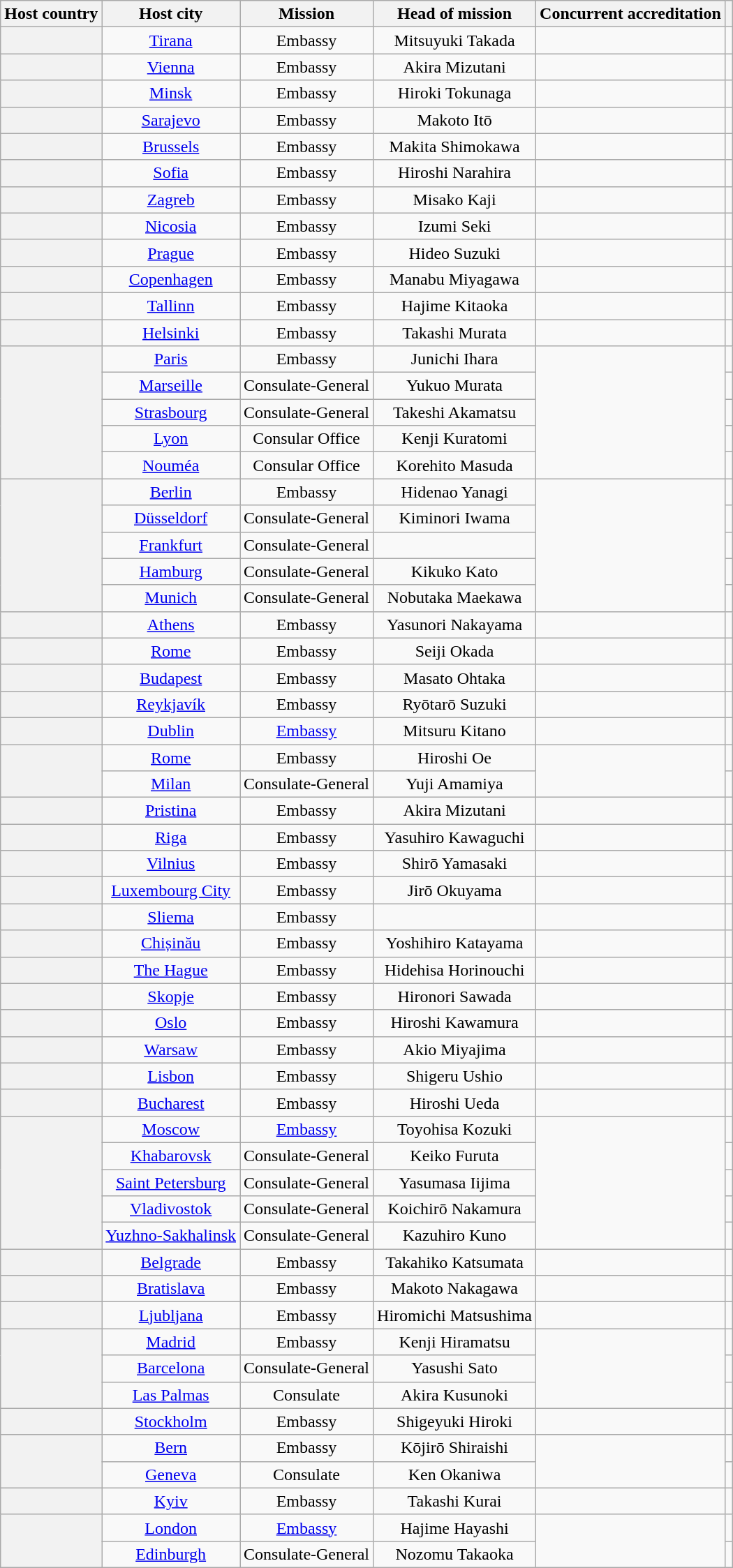<table class="wikitable plainrowheaders" style="text-align:center;">
<tr>
<th scope="col">Host country</th>
<th scope="col">Host city</th>
<th scope="col">Mission</th>
<th scope="col">Head of mission</th>
<th scope="col">Concurrent accreditation</th>
<th scope="col"></th>
</tr>
<tr>
<th scope="row"></th>
<td><a href='#'>Tirana</a></td>
<td>Embassy</td>
<td>Mitsuyuki Takada</td>
<td></td>
<td></td>
</tr>
<tr>
<th scope="row"></th>
<td><a href='#'>Vienna</a></td>
<td>Embassy</td>
<td>Akira Mizutani</td>
<td></td>
<td></td>
</tr>
<tr>
<th scope="row"></th>
<td><a href='#'>Minsk</a></td>
<td>Embassy</td>
<td>Hiroki Tokunaga</td>
<td></td>
<td></td>
</tr>
<tr>
<th scope="row"></th>
<td><a href='#'>Sarajevo</a></td>
<td>Embassy</td>
<td>Makoto Itō</td>
<td></td>
<td></td>
</tr>
<tr>
<th scope="row"></th>
<td><a href='#'>Brussels</a></td>
<td>Embassy</td>
<td>Makita Shimokawa</td>
<td></td>
<td></td>
</tr>
<tr>
<th scope="row"></th>
<td><a href='#'>Sofia</a></td>
<td>Embassy</td>
<td>Hiroshi Narahira</td>
<td></td>
<td></td>
</tr>
<tr>
<th scope="row"></th>
<td><a href='#'>Zagreb</a></td>
<td>Embassy</td>
<td>Misako Kaji</td>
<td></td>
<td></td>
</tr>
<tr>
<th scope="row"></th>
<td><a href='#'>Nicosia</a></td>
<td>Embassy</td>
<td>Izumi Seki</td>
<td></td>
<td></td>
</tr>
<tr>
<th scope="row"></th>
<td><a href='#'>Prague</a></td>
<td>Embassy</td>
<td>Hideo Suzuki</td>
<td></td>
<td></td>
</tr>
<tr>
<th scope="row"></th>
<td><a href='#'>Copenhagen</a></td>
<td>Embassy</td>
<td>Manabu Miyagawa</td>
<td></td>
<td></td>
</tr>
<tr>
<th scope="row"></th>
<td><a href='#'>Tallinn</a></td>
<td>Embassy</td>
<td>Hajime Kitaoka</td>
<td></td>
<td></td>
</tr>
<tr>
<th scope="row"></th>
<td><a href='#'>Helsinki</a></td>
<td>Embassy</td>
<td>Takashi Murata</td>
<td></td>
<td></td>
</tr>
<tr>
<th scope="row" rowspan="5"></th>
<td><a href='#'>Paris</a></td>
<td>Embassy</td>
<td>Junichi Ihara</td>
<td rowspan="5"></td>
<td></td>
</tr>
<tr>
<td><a href='#'>Marseille</a></td>
<td>Consulate-General</td>
<td>Yukuo Murata</td>
<td></td>
</tr>
<tr>
<td><a href='#'>Strasbourg</a></td>
<td>Consulate-General</td>
<td>Takeshi Akamatsu</td>
<td></td>
</tr>
<tr>
<td><a href='#'>Lyon</a></td>
<td>Consular Office</td>
<td>Kenji Kuratomi</td>
<td></td>
</tr>
<tr>
<td><a href='#'>Nouméa</a></td>
<td>Consular Office</td>
<td>Korehito Masuda</td>
<td></td>
</tr>
<tr>
<th scope="row" rowspan="5"></th>
<td><a href='#'>Berlin</a></td>
<td>Embassy</td>
<td>Hidenao Yanagi</td>
<td rowspan="5"></td>
<td></td>
</tr>
<tr>
<td><a href='#'>Düsseldorf</a></td>
<td>Consulate-General</td>
<td>Kiminori Iwama</td>
<td></td>
</tr>
<tr>
<td><a href='#'>Frankfurt</a></td>
<td>Consulate-General</td>
<td></td>
<td></td>
</tr>
<tr>
<td><a href='#'>Hamburg</a></td>
<td>Consulate-General</td>
<td>Kikuko Kato</td>
<td></td>
</tr>
<tr>
<td><a href='#'>Munich</a></td>
<td>Consulate-General</td>
<td>Nobutaka Maekawa</td>
<td></td>
</tr>
<tr>
<th scope="row"></th>
<td><a href='#'>Athens</a></td>
<td>Embassy</td>
<td>Yasunori Nakayama</td>
<td></td>
<td></td>
</tr>
<tr>
<th scope="row"></th>
<td><a href='#'>Rome</a></td>
<td>Embassy</td>
<td>Seiji Okada</td>
<td></td>
<td></td>
</tr>
<tr>
<th scope="row"></th>
<td><a href='#'>Budapest</a></td>
<td>Embassy</td>
<td>Masato Ohtaka</td>
<td></td>
<td></td>
</tr>
<tr>
<th scope="row"></th>
<td><a href='#'>Reykjavík</a></td>
<td>Embassy</td>
<td>Ryōtarō Suzuki</td>
<td></td>
<td></td>
</tr>
<tr>
<th scope="row"></th>
<td><a href='#'>Dublin</a></td>
<td><a href='#'>Embassy</a></td>
<td>Mitsuru Kitano</td>
<td></td>
<td></td>
</tr>
<tr>
<th scope="row" rowspan="2"></th>
<td><a href='#'>Rome</a></td>
<td>Embassy</td>
<td>Hiroshi Oe</td>
<td rowspan="2"></td>
<td></td>
</tr>
<tr>
<td><a href='#'>Milan</a></td>
<td>Consulate-General</td>
<td>Yuji Amamiya</td>
<td></td>
</tr>
<tr>
<th scope="row"></th>
<td><a href='#'>Pristina</a></td>
<td>Embassy</td>
<td>Akira Mizutani</td>
<td></td>
<td></td>
</tr>
<tr>
<th scope="row"></th>
<td><a href='#'>Riga</a></td>
<td>Embassy</td>
<td>Yasuhiro Kawaguchi</td>
<td></td>
<td></td>
</tr>
<tr>
<th scope="row"></th>
<td><a href='#'>Vilnius</a></td>
<td>Embassy</td>
<td>Shirō Yamasaki</td>
<td></td>
<td></td>
</tr>
<tr>
<th scope="row"></th>
<td><a href='#'>Luxembourg City</a></td>
<td>Embassy</td>
<td>Jirō Okuyama</td>
<td></td>
<td></td>
</tr>
<tr>
<th scope="row"></th>
<td><a href='#'>Sliema</a></td>
<td>Embassy</td>
<td></td>
<td></td>
<td></td>
</tr>
<tr>
<th scope="row"></th>
<td><a href='#'>Chișinău</a></td>
<td>Embassy</td>
<td>Yoshihiro Katayama</td>
<td></td>
<td></td>
</tr>
<tr>
<th scope="row"></th>
<td><a href='#'>The Hague</a></td>
<td>Embassy</td>
<td>Hidehisa Horinouchi</td>
<td></td>
<td></td>
</tr>
<tr>
<th scope="row"></th>
<td><a href='#'>Skopje</a></td>
<td>Embassy</td>
<td>Hironori Sawada</td>
<td></td>
<td></td>
</tr>
<tr>
<th scope="row"></th>
<td><a href='#'>Oslo</a></td>
<td>Embassy</td>
<td>Hiroshi Kawamura</td>
<td></td>
<td></td>
</tr>
<tr>
<th scope="row"></th>
<td><a href='#'>Warsaw</a></td>
<td>Embassy</td>
<td>Akio Miyajima</td>
<td></td>
<td></td>
</tr>
<tr>
<th scope="row"></th>
<td><a href='#'>Lisbon</a></td>
<td>Embassy</td>
<td>Shigeru Ushio</td>
<td></td>
<td></td>
</tr>
<tr>
<th scope="row"></th>
<td><a href='#'>Bucharest</a></td>
<td>Embassy</td>
<td>Hiroshi Ueda</td>
<td></td>
<td></td>
</tr>
<tr>
<th scope="row" rowspan="5"></th>
<td><a href='#'>Moscow</a></td>
<td><a href='#'>Embassy</a></td>
<td>Toyohisa Kozuki</td>
<td rowspan="5"></td>
<td></td>
</tr>
<tr>
<td><a href='#'>Khabarovsk</a></td>
<td>Consulate-General</td>
<td>Keiko Furuta</td>
<td></td>
</tr>
<tr>
<td><a href='#'>Saint Petersburg</a></td>
<td>Consulate-General</td>
<td>Yasumasa Iijima</td>
<td></td>
</tr>
<tr>
<td><a href='#'>Vladivostok</a></td>
<td>Consulate-General</td>
<td>Koichirō Nakamura</td>
<td></td>
</tr>
<tr>
<td><a href='#'>Yuzhno-Sakhalinsk</a></td>
<td>Consulate-General</td>
<td>Kazuhiro Kuno</td>
<td></td>
</tr>
<tr>
<th scope="row"></th>
<td><a href='#'>Belgrade</a></td>
<td>Embassy</td>
<td>Takahiko Katsumata</td>
<td></td>
<td></td>
</tr>
<tr>
<th scope="row"></th>
<td><a href='#'>Bratislava</a></td>
<td>Embassy</td>
<td>Makoto Nakagawa</td>
<td></td>
<td></td>
</tr>
<tr>
<th scope="row"></th>
<td><a href='#'>Ljubljana</a></td>
<td>Embassy</td>
<td>Hiromichi Matsushima</td>
<td></td>
<td></td>
</tr>
<tr>
<th scope="row" rowspan="3"></th>
<td><a href='#'>Madrid</a></td>
<td>Embassy</td>
<td>Kenji Hiramatsu</td>
<td rowspan="3"></td>
<td></td>
</tr>
<tr>
<td><a href='#'>Barcelona</a></td>
<td>Consulate-General</td>
<td>Yasushi Sato</td>
<td></td>
</tr>
<tr>
<td><a href='#'>Las Palmas</a></td>
<td>Consulate</td>
<td>Akira Kusunoki</td>
<td></td>
</tr>
<tr>
<th scope="row"></th>
<td><a href='#'>Stockholm</a></td>
<td>Embassy</td>
<td>Shigeyuki Hiroki</td>
<td></td>
<td></td>
</tr>
<tr>
<th scope="row" rowspan="2"></th>
<td><a href='#'>Bern</a></td>
<td>Embassy</td>
<td>Kōjirō Shiraishi</td>
<td rowspan="2"></td>
<td></td>
</tr>
<tr>
<td><a href='#'>Geneva</a></td>
<td>Consulate</td>
<td>Ken Okaniwa</td>
<td></td>
</tr>
<tr>
<th scope="row"></th>
<td><a href='#'>Kyiv</a></td>
<td>Embassy</td>
<td>Takashi Kurai</td>
<td></td>
<td></td>
</tr>
<tr>
<th scope="row" rowspan="2"></th>
<td><a href='#'>London</a></td>
<td><a href='#'>Embassy</a></td>
<td>Hajime Hayashi</td>
<td rowspan="2"></td>
<td></td>
</tr>
<tr>
<td><a href='#'>Edinburgh</a></td>
<td>Consulate-General</td>
<td>Nozomu Takaoka</td>
<td></td>
</tr>
</table>
